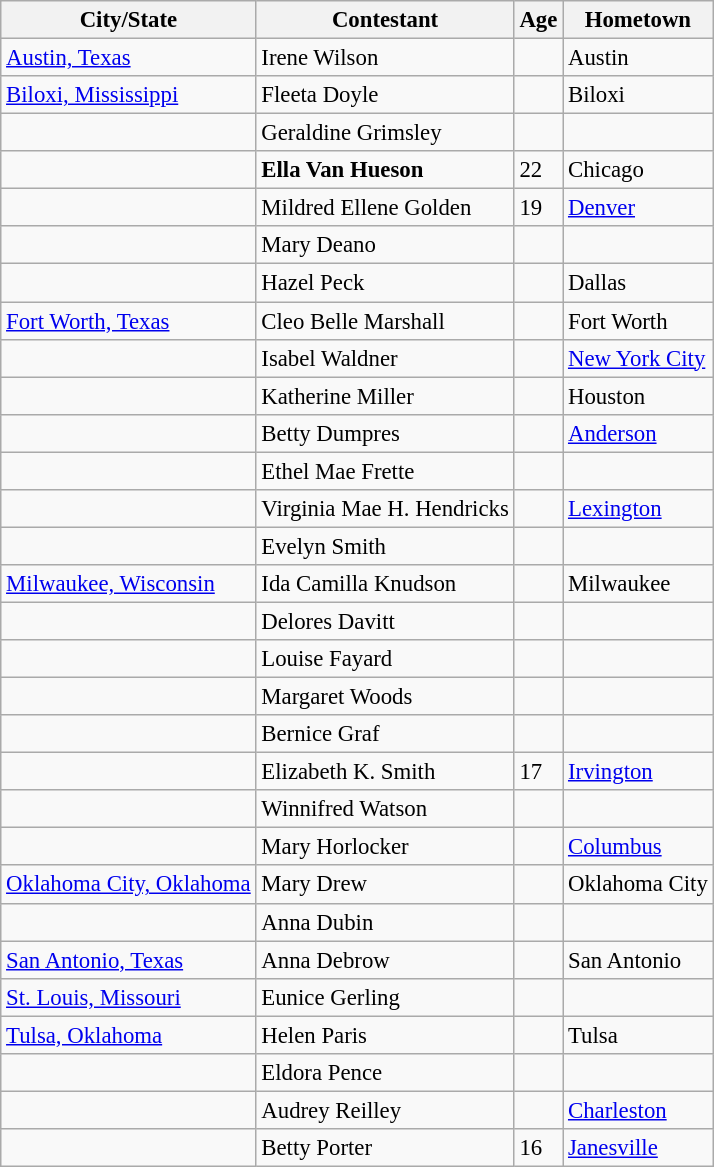<table class="wikitable sortable" style="font-size: 95%;">
<tr>
<th>City/State</th>
<th>Contestant</th>
<th>Age</th>
<th>Hometown</th>
</tr>
<tr>
<td> <a href='#'>Austin, Texas</a></td>
<td>Irene Wilson</td>
<td></td>
<td>Austin</td>
</tr>
<tr>
<td><a href='#'>Biloxi, Mississippi</a></td>
<td>Fleeta Doyle</td>
<td></td>
<td>Biloxi</td>
</tr>
<tr>
<td></td>
<td>Geraldine Grimsley</td>
<td></td>
<td></td>
</tr>
<tr>
<td><strong></strong></td>
<td><strong>Ella Van Hueson</strong></td>
<td>22</td>
<td>Chicago</td>
</tr>
<tr>
<td></td>
<td>Mildred Ellene Golden</td>
<td>19</td>
<td><a href='#'>Denver</a></td>
</tr>
<tr>
<td></td>
<td>Mary Deano</td>
<td></td>
<td></td>
</tr>
<tr>
<td></td>
<td>Hazel Peck</td>
<td></td>
<td>Dallas</td>
</tr>
<tr>
<td><a href='#'>Fort Worth, Texas</a></td>
<td>Cleo Belle Marshall</td>
<td></td>
<td>Fort Worth</td>
</tr>
<tr>
<td></td>
<td>Isabel Waldner</td>
<td></td>
<td><a href='#'>New York City</a></td>
</tr>
<tr>
<td></td>
<td>Katherine Miller</td>
<td></td>
<td>Houston</td>
</tr>
<tr>
<td></td>
<td>Betty Dumpres</td>
<td></td>
<td><a href='#'>Anderson</a></td>
</tr>
<tr>
<td></td>
<td>Ethel Mae Frette</td>
<td></td>
<td></td>
</tr>
<tr>
<td></td>
<td>Virginia Mae H. Hendricks</td>
<td></td>
<td><a href='#'>Lexington</a></td>
</tr>
<tr>
<td></td>
<td>Evelyn Smith</td>
<td></td>
<td></td>
</tr>
<tr>
<td> <a href='#'>Milwaukee, Wisconsin</a></td>
<td>Ida Camilla Knudson</td>
<td></td>
<td>Milwaukee</td>
</tr>
<tr>
<td></td>
<td>Delores Davitt</td>
<td></td>
<td></td>
</tr>
<tr>
<td></td>
<td>Louise Fayard</td>
<td></td>
<td></td>
</tr>
<tr>
<td></td>
<td>Margaret Woods</td>
<td></td>
<td></td>
</tr>
<tr>
<td></td>
<td>Bernice Graf</td>
<td></td>
<td></td>
</tr>
<tr>
<td></td>
<td>Elizabeth K. Smith</td>
<td>17</td>
<td><a href='#'>Irvington</a></td>
</tr>
<tr>
<td></td>
<td>Winnifred Watson</td>
<td></td>
<td></td>
</tr>
<tr>
<td></td>
<td>Mary Horlocker</td>
<td></td>
<td><a href='#'>Columbus</a></td>
</tr>
<tr>
<td><a href='#'>Oklahoma City, Oklahoma</a></td>
<td>Mary Drew</td>
<td></td>
<td>Oklahoma City</td>
</tr>
<tr>
<td></td>
<td>Anna Dubin</td>
<td></td>
<td></td>
</tr>
<tr>
<td> <a href='#'>San Antonio, Texas</a></td>
<td>Anna Debrow</td>
<td></td>
<td>San Antonio</td>
</tr>
<tr>
<td> <a href='#'>St. Louis, Missouri</a></td>
<td>Eunice Gerling</td>
<td></td>
<td></td>
</tr>
<tr>
<td> <a href='#'>Tulsa, Oklahoma</a></td>
<td>Helen Paris</td>
<td></td>
<td>Tulsa</td>
</tr>
<tr>
<td></td>
<td>Eldora Pence</td>
<td></td>
<td></td>
</tr>
<tr>
<td></td>
<td>Audrey Reilley</td>
<td></td>
<td><a href='#'>Charleston</a></td>
</tr>
<tr>
<td></td>
<td>Betty Porter</td>
<td>16</td>
<td><a href='#'>Janesville</a></td>
</tr>
</table>
